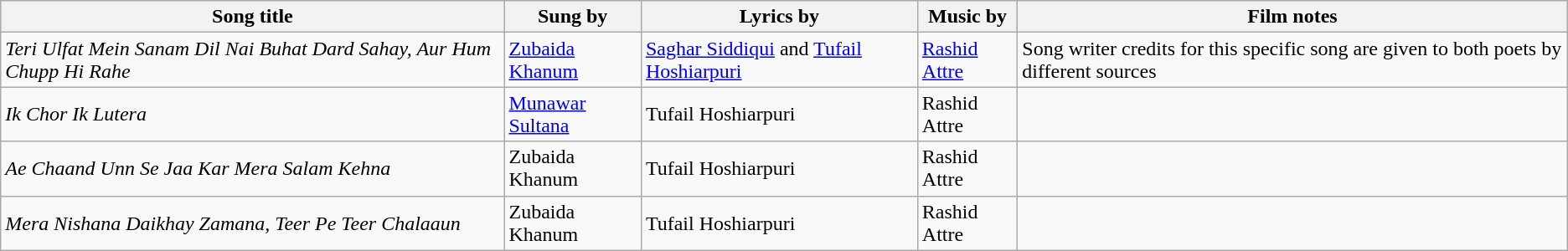<table Class = "wikitable">
<tr>
<th>Song title</th>
<th>Sung by</th>
<th>Lyrics by</th>
<th>Music by</th>
<th>Film notes</th>
</tr>
<tr>
<td><em>Teri Ulfat Mein Sanam Dil Nai Buhat Dard Sahay, Aur Hum Chupp Hi Rahe</em></td>
<td><a href='#'>Zubaida Khanum</a></td>
<td><a href='#'>Saghar Siddiqui</a> and <a href='#'>Tufail Hoshiarpuri</a></td>
<td><a href='#'>Rashid Attre</a></td>
<td>Song writer credits for this specific song are given to both poets by different sources</td>
</tr>
<tr>
<td><em>Ik Chor Ik Lutera</em></td>
<td><a href='#'>Munawar Sultana</a></td>
<td>Tufail Hoshiarpuri</td>
<td>Rashid Attre</td>
<td></td>
</tr>
<tr>
<td><em>Ae Chaand Unn Se Jaa Kar Mera Salam Kehna</em></td>
<td>Zubaida Khanum</td>
<td>Tufail Hoshiarpuri</td>
<td>Rashid Attre</td>
<td></td>
</tr>
<tr>
<td><em>Mera Nishana Daikhay Zamana, Teer Pe Teer Chalaaun</em></td>
<td>Zubaida Khanum</td>
<td>Tufail Hoshiarpuri</td>
<td>Rashid Attre</td>
<td></td>
</tr>
</table>
